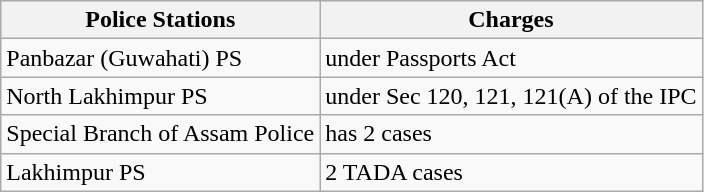<table class="wikitable">
<tr>
<th>Police Stations</th>
<th>Charges</th>
</tr>
<tr>
<td>Panbazar (Guwahati) PS</td>
<td>under Passports Act</td>
</tr>
<tr>
<td>North Lakhimpur PS</td>
<td>under Sec 120, 121, 121(A) of the IPC</td>
</tr>
<tr>
<td>Special Branch of Assam Police</td>
<td>has 2 cases</td>
</tr>
<tr>
<td>Lakhimpur PS</td>
<td>2 TADA cases</td>
</tr>
</table>
